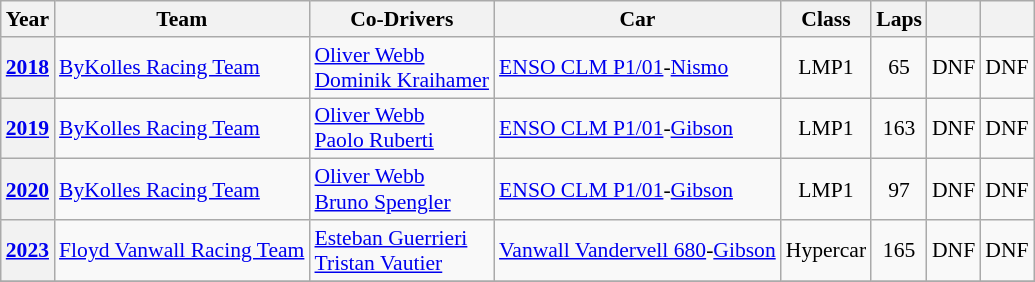<table class="wikitable" style="text-align:center; font-size:90%">
<tr>
<th>Year</th>
<th>Team</th>
<th>Co-Drivers</th>
<th>Car</th>
<th>Class</th>
<th>Laps</th>
<th></th>
<th></th>
</tr>
<tr>
<th><a href='#'>2018</a></th>
<td align="left" nowrap> <a href='#'>ByKolles Racing Team</a></td>
<td align="left" nowrap> <a href='#'>Oliver Webb</a><br> <a href='#'>Dominik Kraihamer</a></td>
<td align="left" nowrap><a href='#'>ENSO CLM P1/01</a>-<a href='#'>Nismo</a></td>
<td>LMP1</td>
<td>65</td>
<td>DNF</td>
<td>DNF</td>
</tr>
<tr>
<th><a href='#'>2019</a></th>
<td align="left" nowrap> <a href='#'>ByKolles Racing Team</a></td>
<td align="left" nowrap> <a href='#'>Oliver Webb</a><br> <a href='#'>Paolo Ruberti</a></td>
<td align="left" nowrap><a href='#'>ENSO CLM P1/01</a>-<a href='#'>Gibson</a></td>
<td>LMP1</td>
<td>163</td>
<td>DNF</td>
<td>DNF</td>
</tr>
<tr>
<th><a href='#'>2020</a></th>
<td align="left" nowrap> <a href='#'>ByKolles Racing Team</a></td>
<td align="left" nowrap> <a href='#'>Oliver Webb</a><br> <a href='#'>Bruno Spengler</a></td>
<td align="left" nowrap><a href='#'>ENSO CLM P1/01</a>-<a href='#'>Gibson</a></td>
<td>LMP1</td>
<td>97</td>
<td>DNF</td>
<td>DNF</td>
</tr>
<tr>
<th><a href='#'>2023</a></th>
<td align="left" nowrap> <a href='#'>Floyd Vanwall Racing Team</a></td>
<td align="left" nowrap> <a href='#'>Esteban Guerrieri</a><br> <a href='#'>Tristan Vautier</a></td>
<td align="left" nowrap><a href='#'>Vanwall Vandervell 680</a>-<a href='#'>Gibson</a></td>
<td>Hypercar</td>
<td>165</td>
<td>DNF</td>
<td>DNF</td>
</tr>
<tr>
</tr>
</table>
